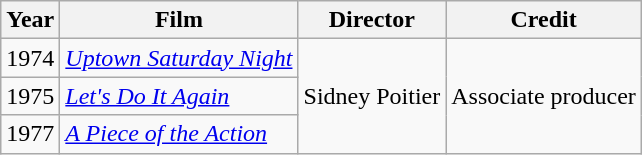<table class="wikitable">
<tr>
<th>Year</th>
<th>Film</th>
<th>Director</th>
<th>Credit</th>
</tr>
<tr>
<td>1974</td>
<td><em><a href='#'>Uptown Saturday Night</a></em></td>
<td rowspan=3>Sidney Poitier</td>
<td rowspan=3>Associate producer</td>
</tr>
<tr>
<td>1975</td>
<td><em><a href='#'>Let's Do It Again</a></em></td>
</tr>
<tr>
<td>1977</td>
<td><em><a href='#'>A Piece of the Action</a></em></td>
</tr>
</table>
